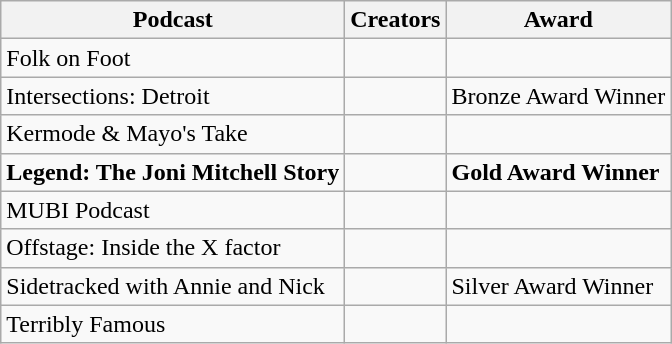<table class="wikitable">
<tr>
<th>Podcast</th>
<th>Creators</th>
<th>Award</th>
</tr>
<tr>
<td>Folk on Foot</td>
<td></td>
<td></td>
</tr>
<tr>
<td>Intersections: Detroit</td>
<td></td>
<td>Bronze Award Winner</td>
</tr>
<tr>
<td>Kermode & Mayo's Take</td>
<td></td>
<td></td>
</tr>
<tr>
<td><strong>Legend: The Joni Mitchell Story</strong></td>
<td></td>
<td><strong>Gold Award Winner</strong></td>
</tr>
<tr>
<td>MUBI Podcast</td>
<td></td>
<td></td>
</tr>
<tr>
<td>Offstage: Inside the X factor</td>
<td></td>
<td></td>
</tr>
<tr>
<td>Sidetracked with Annie and Nick</td>
<td></td>
<td>Silver Award Winner</td>
</tr>
<tr>
<td>Terribly Famous</td>
<td></td>
<td></td>
</tr>
</table>
